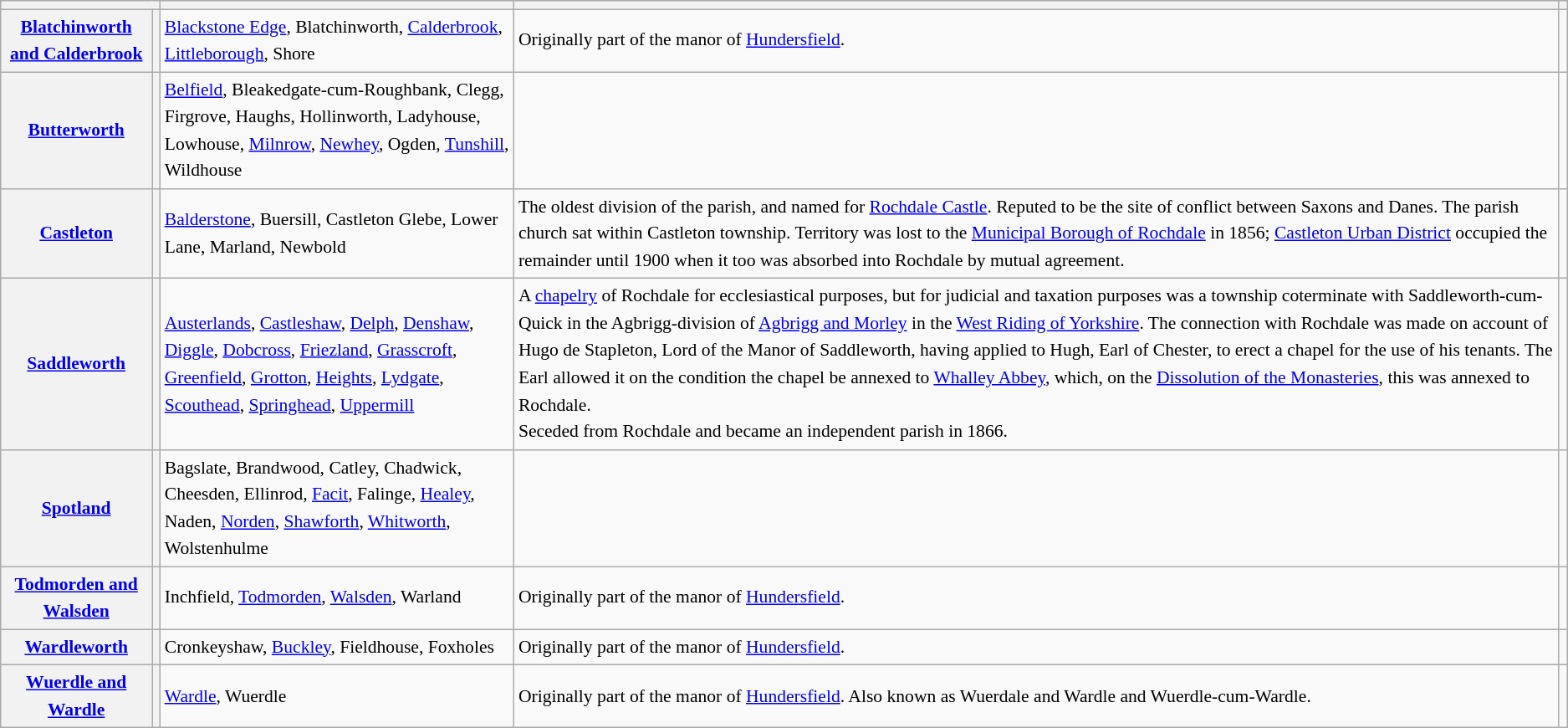<table class="wikitable" style="font-size:90%;border:0px;text-align:left;line-height:150%;">
<tr>
<th colspan="2"></th>
<th></th>
<th></th>
<th></th>
</tr>
<tr>
<th><a href='#'>Blatchinworth and Calderbrook</a></th>
<th></th>
<td><a href='#'>Blackstone Edge</a>, Blatchinworth, <a href='#'>Calderbrook</a>, <a href='#'>Littleborough</a>, Shore</td>
<td>Originally part of the manor of <a href='#'>Hundersfield</a>.</td>
<td></td>
</tr>
<tr>
<th><a href='#'>Butterworth</a></th>
<th></th>
<td><a href='#'>Belfield</a>, Bleakedgate-cum-Roughbank, Clegg, Firgrove, Haughs, Hollinworth, Ladyhouse, Lowhouse, <a href='#'>Milnrow</a>, <a href='#'>Newhey</a>, Ogden, <a href='#'>Tunshill</a>, Wildhouse</td>
<td></td>
<td></td>
</tr>
<tr>
<th><a href='#'>Castleton</a></th>
<th></th>
<td><a href='#'>Balderstone</a>, Buersill, Castleton Glebe, Lower Lane, Marland, Newbold</td>
<td>The oldest division of the parish, and named for <a href='#'>Rochdale Castle</a>. Reputed to be the site of conflict between Saxons and Danes. The parish church sat within Castleton township. Territory was lost to the <a href='#'>Municipal Borough of Rochdale</a> in 1856; <a href='#'>Castleton Urban District</a> occupied the remainder until 1900 when it too was absorbed into Rochdale by mutual agreement.</td>
<td></td>
</tr>
<tr>
<th><a href='#'>Saddleworth</a></th>
<th></th>
<td><a href='#'>Austerlands</a>, <a href='#'>Castleshaw</a>, <a href='#'>Delph</a>, <a href='#'>Denshaw</a>, <a href='#'>Diggle</a>, <a href='#'>Dobcross</a>, <a href='#'>Friezland</a>, <a href='#'>Grasscroft</a>, <a href='#'>Greenfield</a>, <a href='#'>Grotton</a>, <a href='#'>Heights</a>, <a href='#'>Lydgate</a>, <a href='#'>Scouthead</a>, <a href='#'>Springhead</a>, <a href='#'>Uppermill</a></td>
<td>A <a href='#'>chapelry</a> of Rochdale for ecclesiastical purposes, but for judicial and taxation purposes was a township coterminate with Saddleworth-cum-Quick in the Agbrigg-division of <a href='#'>Agbrigg and Morley</a> in the <a href='#'>West Riding of Yorkshire</a>. The connection with Rochdale was made on account of Hugo de Stapleton, Lord of the Manor of Saddleworth, having applied to Hugh, Earl of Chester, to erect a chapel for the use of his tenants. The Earl allowed it on the condition the chapel be annexed to <a href='#'>Whalley Abbey</a>, which, on the <a href='#'>Dissolution of the Monasteries</a>, this was annexed to Rochdale.<br>Seceded from Rochdale and became an independent parish in 1866.</td>
<td></td>
</tr>
<tr>
<th><a href='#'>Spotland</a></th>
<th></th>
<td>Bagslate, Brandwood, Catley, Chadwick, Cheesden, Ellinrod, <a href='#'>Facit</a>, Falinge, <a href='#'>Healey</a>, Naden, <a href='#'>Norden</a>, <a href='#'>Shawforth</a>, <a href='#'>Whitworth</a>, Wolstenhulme</td>
<td></td>
<td></td>
</tr>
<tr>
<th><a href='#'>Todmorden and Walsden</a></th>
<th></th>
<td>Inchfield, <a href='#'>Todmorden</a>, <a href='#'>Walsden</a>, Warland</td>
<td>Originally part of the manor of <a href='#'>Hundersfield</a>.</td>
<td></td>
</tr>
<tr>
<th><a href='#'>Wardleworth</a></th>
<th></th>
<td>Cronkeyshaw, <a href='#'>Buckley</a>, Fieldhouse, Foxholes</td>
<td>Originally part of the manor of <a href='#'>Hundersfield</a>.</td>
<td></td>
</tr>
<tr>
<th><a href='#'>Wuerdle and Wardle</a></th>
<th></th>
<td><a href='#'>Wardle</a>, Wuerdle</td>
<td>Originally part of the manor of <a href='#'>Hundersfield</a>. Also known as Wuerdale and Wardle and Wuerdle-cum-Wardle.</td>
<td></td>
</tr>
</table>
